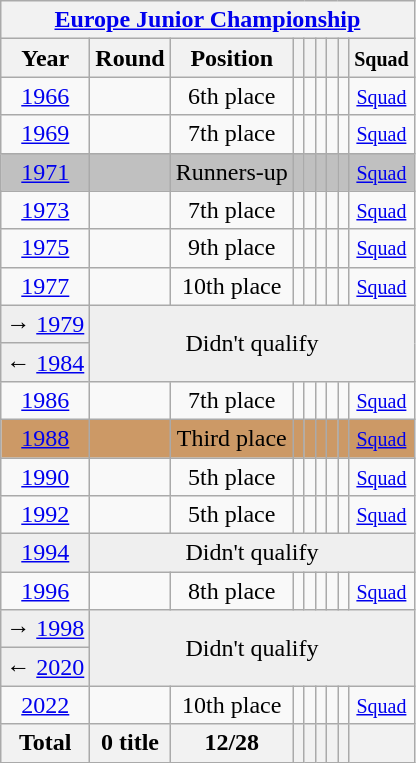<table class="wikitable" style="text-align: center;">
<tr>
<th colspan=9><a href='#'>Europe Junior Championship</a></th>
</tr>
<tr>
<th>Year</th>
<th>Round</th>
<th>Position</th>
<th></th>
<th></th>
<th></th>
<th></th>
<th></th>
<th><small>Squad</small></th>
</tr>
<tr>
<td> <a href='#'>1966</a></td>
<td></td>
<td>6th place</td>
<td></td>
<td></td>
<td></td>
<td></td>
<td></td>
<td><small> <a href='#'>Squad</a></small></td>
</tr>
<tr>
<td> <a href='#'>1969</a></td>
<td></td>
<td>7th place</td>
<td></td>
<td></td>
<td></td>
<td></td>
<td></td>
<td><small> <a href='#'>Squad</a></small></td>
</tr>
<tr bgcolor=silver>
<td> <a href='#'>1971</a></td>
<td></td>
<td>Runners-up</td>
<td></td>
<td></td>
<td></td>
<td></td>
<td></td>
<td><small> <a href='#'>Squad</a></small></td>
</tr>
<tr>
<td> <a href='#'>1973</a></td>
<td></td>
<td>7th place</td>
<td></td>
<td></td>
<td></td>
<td></td>
<td></td>
<td><small> <a href='#'>Squad</a></small></td>
</tr>
<tr>
<td> <a href='#'>1975</a></td>
<td></td>
<td>9th place</td>
<td></td>
<td></td>
<td></td>
<td></td>
<td></td>
<td><small> <a href='#'>Squad</a></small></td>
</tr>
<tr>
<td> <a href='#'>1977</a></td>
<td></td>
<td>10th place</td>
<td></td>
<td></td>
<td></td>
<td></td>
<td></td>
<td><small> <a href='#'>Squad</a></small></td>
</tr>
<tr bgcolor="efefef">
<td> → <a href='#'>1979</a></td>
<td colspan=8 rowspan=2>Didn't qualify</td>
</tr>
<tr bgcolor="efefef">
<td> ← <a href='#'>1984</a></td>
</tr>
<tr>
<td> <a href='#'>1986</a></td>
<td></td>
<td>7th place</td>
<td></td>
<td></td>
<td></td>
<td></td>
<td></td>
<td><small> <a href='#'>Squad</a></small></td>
</tr>
<tr bgcolor=cc9966>
<td> <a href='#'>1988</a></td>
<td></td>
<td>Third place</td>
<td></td>
<td></td>
<td></td>
<td></td>
<td></td>
<td><small> <a href='#'>Squad</a></small></td>
</tr>
<tr>
<td> <a href='#'>1990</a></td>
<td></td>
<td>5th place</td>
<td></td>
<td></td>
<td></td>
<td></td>
<td></td>
<td><small> <a href='#'>Squad</a></small></td>
</tr>
<tr>
<td> <a href='#'>1992</a></td>
<td></td>
<td>5th place</td>
<td></td>
<td></td>
<td></td>
<td></td>
<td></td>
<td><small> <a href='#'>Squad</a></small></td>
</tr>
<tr bgcolor="efefef">
<td> <a href='#'>1994</a></td>
<td colspan=8>Didn't qualify</td>
</tr>
<tr>
<td> <a href='#'>1996</a></td>
<td></td>
<td>8th place</td>
<td></td>
<td></td>
<td></td>
<td></td>
<td></td>
<td><small> <a href='#'>Squad</a></small></td>
</tr>
<tr bgcolor="efefef">
<td> → <a href='#'>1998</a></td>
<td colspan=8 rowspan=2>Didn't qualify</td>
</tr>
<tr bgcolor="efefef">
<td>  ← <a href='#'>2020</a></td>
</tr>
<tr>
<td> <a href='#'>2022</a></td>
<td></td>
<td>10th place</td>
<td></td>
<td></td>
<td></td>
<td></td>
<td></td>
<td><small><a href='#'>Squad</a></small></td>
</tr>
<tr>
<th>Total</th>
<th>0 title</th>
<th>12/28</th>
<th></th>
<th></th>
<th></th>
<th></th>
<th></th>
<th></th>
</tr>
</table>
